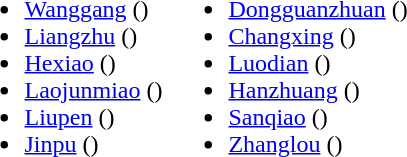<table>
<tr>
<td valign="top"><br><ul><li><a href='#'>Wanggang</a> ()</li><li><a href='#'>Liangzhu</a> ()</li><li><a href='#'>Hexiao</a> ()</li><li><a href='#'>Laojunmiao</a> ()</li><li><a href='#'>Liupen</a> ()</li><li><a href='#'>Jinpu</a> ()</li></ul></td>
<td valign="top"><br><ul><li><a href='#'>Dongguanzhuan</a> ()</li><li><a href='#'>Changxing</a> ()</li><li><a href='#'>Luodian</a> ()</li><li><a href='#'>Hanzhuang</a> ()</li><li><a href='#'>Sanqiao</a> ()</li><li><a href='#'>Zhanglou</a> ()</li></ul></td>
</tr>
</table>
